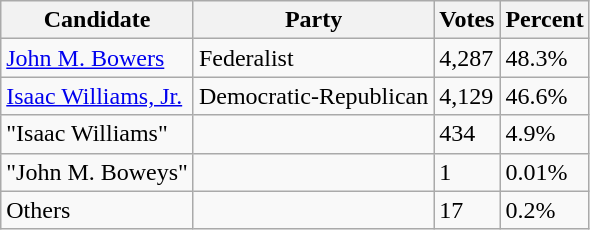<table class=wikitable>
<tr>
<th>Candidate</th>
<th>Party</th>
<th>Votes</th>
<th>Percent</th>
</tr>
<tr>
<td><a href='#'>John M. Bowers</a></td>
<td>Federalist</td>
<td>4,287</td>
<td>48.3%</td>
</tr>
<tr>
<td><a href='#'>Isaac Williams, Jr.</a></td>
<td>Democratic-Republican</td>
<td>4,129</td>
<td>46.6%</td>
</tr>
<tr>
<td>"Isaac Williams"</td>
<td></td>
<td>434</td>
<td>4.9%</td>
</tr>
<tr>
<td>"John M. Boweys"</td>
<td></td>
<td>1</td>
<td>0.01%</td>
</tr>
<tr>
<td>Others</td>
<td></td>
<td>17</td>
<td>0.2%</td>
</tr>
</table>
